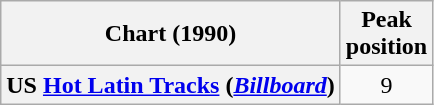<table class="wikitable plainrowheaders" style="text-align:center">
<tr>
<th scope="col">Chart (1990)</th>
<th scope="col">Peak<br>position</th>
</tr>
<tr>
<th scope="row">US <a href='#'>Hot Latin Tracks</a> (<em><a href='#'>Billboard</a></em>)</th>
<td>9</td>
</tr>
</table>
